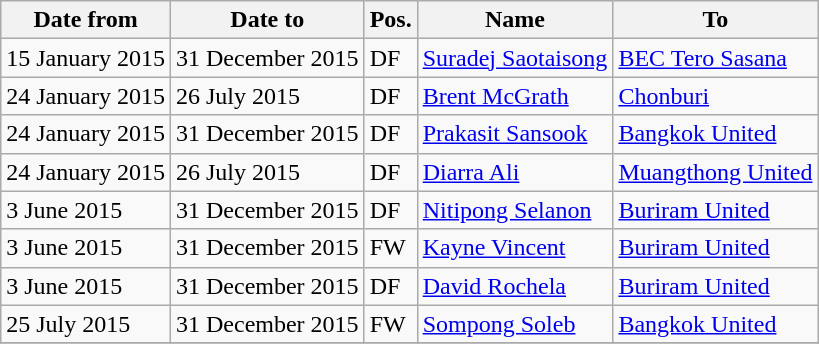<table class="wikitable">
<tr>
<th>Date from</th>
<th>Date to</th>
<th>Pos.</th>
<th>Name</th>
<th>To</th>
</tr>
<tr>
<td>15 January 2015</td>
<td>31 December 2015</td>
<td>DF</td>
<td> <a href='#'>Suradej Saotaisong</a></td>
<td> <a href='#'>BEC Tero Sasana</a></td>
</tr>
<tr>
<td>24 January 2015</td>
<td>26 July 2015</td>
<td>DF</td>
<td> <a href='#'>Brent McGrath</a></td>
<td> <a href='#'>Chonburi</a></td>
</tr>
<tr>
<td>24 January 2015</td>
<td>31 December 2015</td>
<td>DF</td>
<td> <a href='#'>Prakasit Sansook</a></td>
<td> <a href='#'>Bangkok United</a></td>
</tr>
<tr>
<td>24 January 2015</td>
<td>26 July 2015</td>
<td>DF</td>
<td> <a href='#'>Diarra Ali</a></td>
<td> <a href='#'>Muangthong United</a></td>
</tr>
<tr>
<td>3 June 2015</td>
<td>31 December 2015</td>
<td>DF</td>
<td> <a href='#'>Nitipong Selanon</a></td>
<td> <a href='#'>Buriram United</a></td>
</tr>
<tr>
<td>3 June 2015</td>
<td>31 December 2015</td>
<td>FW</td>
<td> <a href='#'>Kayne Vincent</a></td>
<td> <a href='#'>Buriram United</a></td>
</tr>
<tr>
<td>3 June 2015</td>
<td>31 December 2015</td>
<td>DF</td>
<td> <a href='#'>David Rochela</a></td>
<td> <a href='#'>Buriram United</a></td>
</tr>
<tr>
<td>25 July 2015</td>
<td>31 December 2015</td>
<td>FW</td>
<td> <a href='#'>Sompong Soleb</a></td>
<td> <a href='#'>Bangkok United</a></td>
</tr>
<tr>
</tr>
</table>
